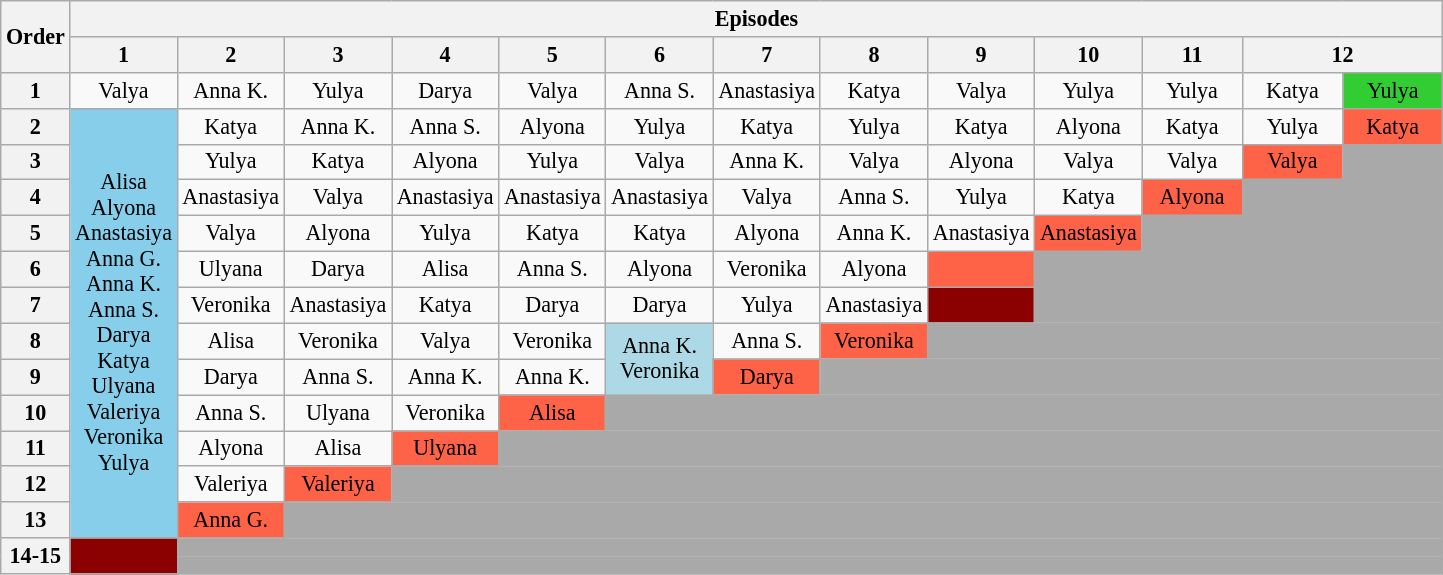<table class="wikitable" style="text-align:center; font-size:92%">
<tr>
<th rowspan=2>Order</th>
<th colspan=14>Episodes</th>
</tr>
<tr>
<th>1</th>
<th>2</th>
<th>3</th>
<th>4</th>
<th>5</th>
<th>6</th>
<th>7</th>
<th>8</th>
<th>9</th>
<th>10</th>
<th width="60">11</th>
<th colspan="2">12</th>
</tr>
<tr>
<th>1</th>
<td>Valya</td>
<td>Anna K.</td>
<td>Yulya</td>
<td>Darya</td>
<td>Valya</td>
<td>Anna S.</td>
<td>Anastasiya</td>
<td>Katya</td>
<td>Valya</td>
<td>Yulya</td>
<td>Yulya</td>
<td>Katya</td>
<td width="60" bgcolor="limegreen">Yulya</td>
</tr>
<tr>
<th>2</th>
<td rowspan="12" bgcolor="skyblue">Alisa <br> Alyona <br> Anastasiya <br> Anna G. <br> Anna K. <br> Anna S. <br> Darya <br>Katya <br>Ulyana <br>Valeriya <br> Veronika <br> Yulya</td>
<td>Katya</td>
<td>Anna K.</td>
<td>Anna S.</td>
<td>Alyona</td>
<td>Yulya</td>
<td>Katya</td>
<td>Yulya</td>
<td>Katya</td>
<td>Alyona</td>
<td>Katya</td>
<td>Yulya</td>
<td bgcolor="tomato">Katya</td>
</tr>
<tr>
<th>3</th>
<td>Yulya</td>
<td>Katya</td>
<td>Alyona</td>
<td>Yulya</td>
<td>Valya</td>
<td>Anna K.</td>
<td>Valya</td>
<td>Alyona</td>
<td>Valya</td>
<td>Valya</td>
<td width="60" bgcolor="tomato">Valya</td>
<td style="background:darkgray;" colspan="15"></td>
</tr>
<tr>
<th>4</th>
<td>Anastasiya</td>
<td>Valya</td>
<td>Anastasiya</td>
<td>Anastasiya</td>
<td>Anastasiya</td>
<td>Valya</td>
<td>Anna S.</td>
<td>Yulya</td>
<td>Katya</td>
<td bgcolor="tomato">Alyona</td>
<td style="background:darkgray;" colspan="10"></td>
</tr>
<tr>
<th>5</th>
<td>Valya</td>
<td>Alyona</td>
<td>Yulya</td>
<td>Katya</td>
<td>Katya</td>
<td>Alyona</td>
<td>Anna K.</td>
<td>Anastasiya</td>
<td bgcolor="tomato">Anastasiya</td>
<td style="background:darkgray;" colspan="10"></td>
</tr>
<tr>
<th>6</th>
<td>Ulyana</td>
<td>Darya</td>
<td>Alisa</td>
<td>Anna S.</td>
<td>Alyona</td>
<td>Veronika</td>
<td>Alyona</td>
<td bgcolor="tomato"></td>
<td style="background:darkgray;" colspan="10"></td>
</tr>
<tr>
<th>7</th>
<td>Veronika</td>
<td>Anastasiya</td>
<td>Katya</td>
<td>Darya</td>
<td>Darya</td>
<td>Yulya</td>
<td>Anastasiya</td>
<td bgcolor="darkred"></td>
<td style="background:darkgray;" colspan="10"></td>
</tr>
<tr>
<th>8</th>
<td>Alisa</td>
<td>Veronika</td>
<td>Valya</td>
<td>Veronika</td>
<td rowspan="2" bgcolor="lightblue">Anna K.<br>Veronika</td>
<td>Anna S.</td>
<td bgcolor="tomato">Veronika</td>
<td style="background:darkgray;" colspan="10"></td>
</tr>
<tr>
<th>9</th>
<td>Darya</td>
<td>Anna S.</td>
<td>Anna K.</td>
<td>Anna K.</td>
<td bgcolor="tomato">Darya</td>
<td style="background:darkgray;" colspan="7"></td>
</tr>
<tr>
<th>10</th>
<td>Anna S.</td>
<td>Ulyana</td>
<td>Veronika</td>
<td bgcolor="tomato">Alisa</td>
<td style="background:darkgray;" colspan="10"></td>
</tr>
<tr>
<th>11</th>
<td>Alyona</td>
<td>Alisa</td>
<td bgcolor="tomato">Ulyana</td>
<td style="background:darkgray;" colspan="10"></td>
</tr>
<tr>
<th>12</th>
<td>Valeriya</td>
<td bgcolor="tomato">Valeriya</td>
<td style="background:darkgray;" colspan="11"></td>
</tr>
<tr>
<th>13</th>
<td bgcolor="tomato">Anna G.</td>
<td style="background:darkgray;" colspan="12"></td>
</tr>
<tr>
<th rowspan="2">14-15</th>
<td bgcolor="darkred" rowspan="2"></td>
<td style="background:darkgray;" colspan="13"></td>
</tr>
<tr>
<td style="background:darkgray;" colspan="13"></td>
</tr>
</table>
